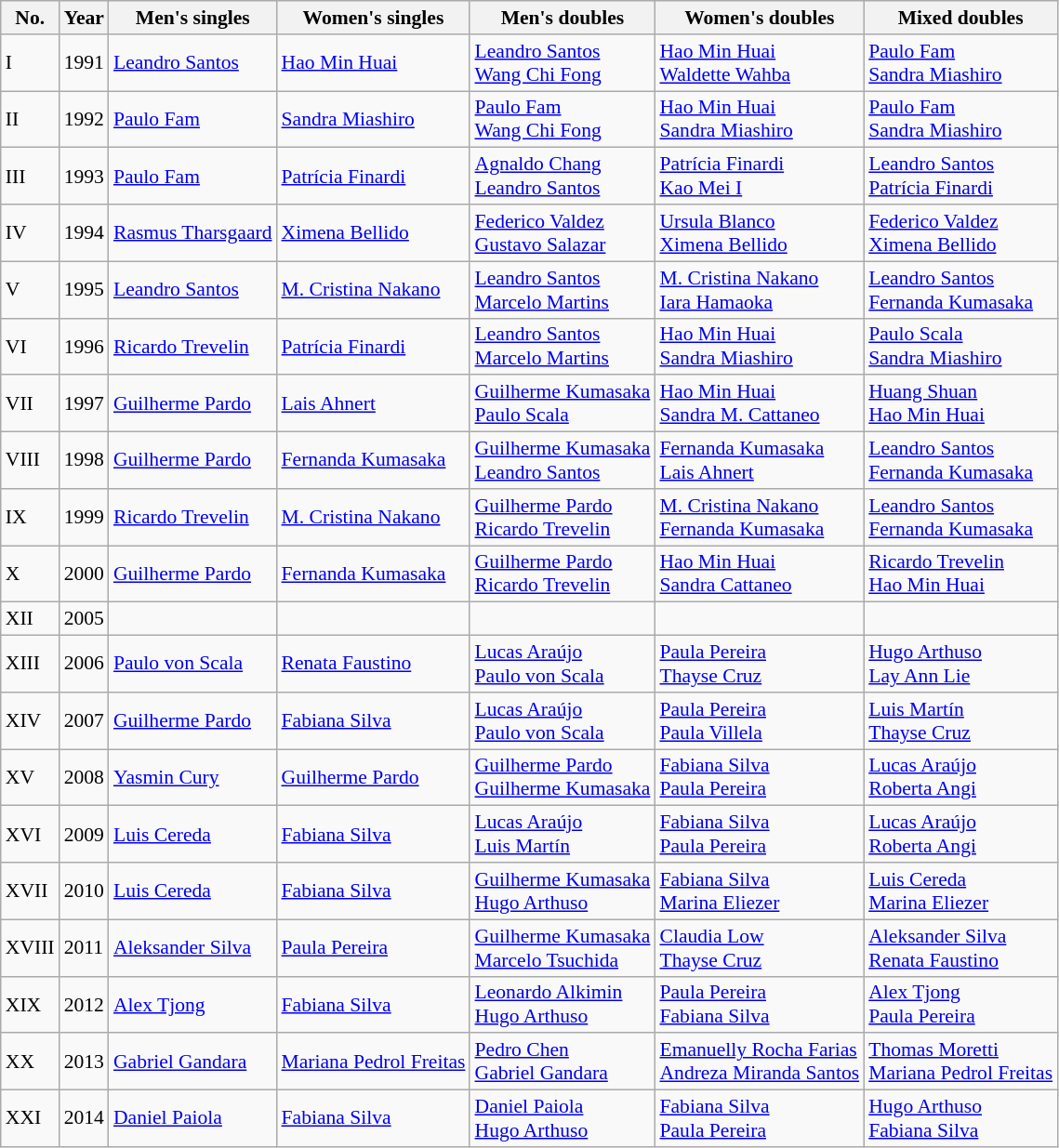<table class=wikitable style="font-size:90%;">
<tr>
<th>No.</th>
<th>Year</th>
<th>Men's singles</th>
<th>Women's singles</th>
<th>Men's doubles</th>
<th>Women's doubles</th>
<th>Mixed doubles</th>
</tr>
<tr>
<td>I</td>
<td>1991</td>
<td><a href='#'>Leandro Santos</a></td>
<td><a href='#'>Hao Min Huai</a></td>
<td><a href='#'>Leandro Santos</a><br><a href='#'>Wang Chi Fong</a></td>
<td><a href='#'>Hao Min Huai</a><br><a href='#'>Waldette Wahba</a></td>
<td><a href='#'>Paulo Fam </a><br><a href='#'>Sandra Miashiro</a></td>
</tr>
<tr>
<td>II</td>
<td>1992</td>
<td><a href='#'>Paulo Fam</a></td>
<td><a href='#'>Sandra Miashiro</a></td>
<td><a href='#'>Paulo Fam </a><br><a href='#'>Wang Chi Fong</a></td>
<td><a href='#'>Hao Min Huai</a><br><a href='#'>Sandra Miashiro</a></td>
<td><a href='#'>Paulo Fam </a><br><a href='#'>Sandra Miashiro</a></td>
</tr>
<tr>
<td>III</td>
<td>1993</td>
<td><a href='#'>Paulo Fam</a></td>
<td><a href='#'>Patrícia Finardi</a></td>
<td><a href='#'>Agnaldo Chang </a><br><a href='#'>Leandro Santos</a></td>
<td><a href='#'>Patrícia Finardi </a><br><a href='#'>Kao Mei I</a></td>
<td><a href='#'>Leandro Santos</a><br><a href='#'>Patrícia Finardi</a></td>
</tr>
<tr>
<td>IV</td>
<td>1994</td>
<td><a href='#'>Rasmus Tharsgaard</a></td>
<td><a href='#'>Ximena Bellido</a></td>
<td><a href='#'>Federico Valdez</a><br><a href='#'>Gustavo Salazar</a></td>
<td><a href='#'>Ursula Blanco</a><br><a href='#'>Ximena Bellido</a></td>
<td><a href='#'>Federico Valdez</a><br><a href='#'>Ximena Bellido</a></td>
</tr>
<tr>
<td>V</td>
<td>1995</td>
<td><a href='#'>Leandro Santos</a></td>
<td><a href='#'>M. Cristina Nakano</a></td>
<td><a href='#'>Leandro Santos</a><br><a href='#'>Marcelo Martins</a></td>
<td><a href='#'>M. Cristina Nakano </a><br><a href='#'>Iara Hamaoka</a></td>
<td><a href='#'>Leandro Santos</a><br><a href='#'>Fernanda Kumasaka</a></td>
</tr>
<tr>
<td>VI</td>
<td>1996</td>
<td><a href='#'>Ricardo Trevelin</a></td>
<td><a href='#'>Patrícia Finardi</a></td>
<td><a href='#'>Leandro Santos</a><br><a href='#'>Marcelo Martins</a></td>
<td><a href='#'>Hao Min Huai</a><br><a href='#'>Sandra Miashiro</a></td>
<td><a href='#'>Paulo Scala </a><br><a href='#'>Sandra Miashiro</a></td>
</tr>
<tr>
<td>VII</td>
<td>1997</td>
<td><a href='#'>Guilherme Pardo </a></td>
<td><a href='#'>Lais Ahnert</a></td>
<td><a href='#'>Guilherme Kumasaka </a><br><a href='#'>Paulo Scala</a></td>
<td><a href='#'>Hao Min Huai</a><br><a href='#'>Sandra M. Cattaneo</a></td>
<td><a href='#'>Huang Shuan</a><br><a href='#'>Hao Min Huai</a></td>
</tr>
<tr>
<td>VIII</td>
<td>1998</td>
<td><a href='#'>Guilherme Pardo </a></td>
<td><a href='#'>Fernanda Kumasaka</a></td>
<td><a href='#'>Guilherme Kumasaka</a><br><a href='#'>Leandro Santos</a></td>
<td><a href='#'>Fernanda Kumasaka </a><br><a href='#'>Lais Ahnert</a></td>
<td><a href='#'>Leandro Santos</a><br><a href='#'>Fernanda Kumasaka</a></td>
</tr>
<tr>
<td>IX</td>
<td>1999</td>
<td><a href='#'>Ricardo Trevelin</a></td>
<td><a href='#'>M. Cristina Nakano</a></td>
<td><a href='#'>Guilherme Pardo</a><br><a href='#'>Ricardo Trevelin</a></td>
<td><a href='#'>M. Cristina Nakano </a><br><a href='#'>Fernanda Kumasaka</a></td>
<td><a href='#'>Leandro Santos</a><br><a href='#'>Fernanda Kumasaka</a></td>
</tr>
<tr>
<td>X</td>
<td>2000</td>
<td><a href='#'>Guilherme Pardo</a></td>
<td><a href='#'>Fernanda Kumasaka</a></td>
<td><a href='#'>Guilherme Pardo</a><br><a href='#'>Ricardo Trevelin</a></td>
<td><a href='#'>Hao Min Huai </a><br><a href='#'>Sandra Cattaneo</a></td>
<td><a href='#'>Ricardo Trevelin </a><br><a href='#'>Hao Min Huai</a></td>
</tr>
<tr>
<td>XII</td>
<td>2005</td>
<td></td>
<td></td>
<td></td>
<td></td>
<td></td>
</tr>
<tr>
<td>XIII</td>
<td>2006</td>
<td><a href='#'>Paulo von Scala</a></td>
<td><a href='#'>Renata Faustino</a></td>
<td><a href='#'>Lucas Araújo</a><br><a href='#'>Paulo von Scala</a></td>
<td><a href='#'>Paula Pereira</a><br><a href='#'>Thayse Cruz</a></td>
<td><a href='#'>Hugo Arthuso</a><br><a href='#'>Lay Ann Lie</a></td>
</tr>
<tr>
<td>XIV</td>
<td>2007</td>
<td><a href='#'>Guilherme Pardo</a></td>
<td><a href='#'>Fabiana Silva</a></td>
<td><a href='#'>Lucas Araújo</a><br><a href='#'>Paulo von Scala</a></td>
<td><a href='#'>Paula Pereira</a><br><a href='#'>Paula Villela</a></td>
<td><a href='#'>Luis Martín</a><br><a href='#'>Thayse Cruz</a></td>
</tr>
<tr>
<td>XV</td>
<td>2008</td>
<td><a href='#'>Yasmin Cury</a></td>
<td><a href='#'>Guilherme Pardo</a></td>
<td><a href='#'>Guilherme Pardo</a><br><a href='#'>Guilherme Kumasaka</a></td>
<td><a href='#'>Fabiana Silva</a><br><a href='#'>Paula Pereira</a></td>
<td><a href='#'>Lucas Araújo</a><br><a href='#'>Roberta Angi</a></td>
</tr>
<tr>
<td>XVI</td>
<td>2009</td>
<td><a href='#'>Luis Cereda</a></td>
<td><a href='#'>Fabiana Silva</a></td>
<td><a href='#'>Lucas Araújo</a><br><a href='#'>Luis Martín</a></td>
<td><a href='#'>Fabiana Silva</a><br><a href='#'>Paula Pereira</a></td>
<td><a href='#'>Lucas Araújo</a><br><a href='#'>Roberta Angi</a></td>
</tr>
<tr>
<td>XVII</td>
<td>2010</td>
<td><a href='#'>Luis Cereda</a></td>
<td><a href='#'>Fabiana Silva</a></td>
<td><a href='#'>Guilherme Kumasaka</a><br><a href='#'>Hugo Arthuso</a></td>
<td><a href='#'>Fabiana Silva</a><br><a href='#'>Marina Eliezer</a></td>
<td><a href='#'>Luis Cereda</a><br><a href='#'>Marina Eliezer</a></td>
</tr>
<tr>
<td>XVIII</td>
<td>2011</td>
<td><a href='#'>Aleksander Silva</a></td>
<td><a href='#'>Paula Pereira</a></td>
<td><a href='#'>Guilherme Kumasaka</a><br><a href='#'>Marcelo Tsuchida</a></td>
<td><a href='#'>Claudia Low</a><br><a href='#'>Thayse Cruz</a></td>
<td><a href='#'>Aleksander Silva</a><br><a href='#'>Renata Faustino</a></td>
</tr>
<tr>
<td>XIX</td>
<td>2012</td>
<td><a href='#'>Alex Tjong</a></td>
<td><a href='#'>Fabiana Silva</a></td>
<td><a href='#'>Leonardo Alkimin</a><br><a href='#'>Hugo Arthuso</a></td>
<td><a href='#'>Paula Pereira</a><br><a href='#'>Fabiana Silva</a></td>
<td><a href='#'>Alex Tjong</a><br><a href='#'>Paula Pereira</a></td>
</tr>
<tr>
<td>XX</td>
<td>2013</td>
<td><a href='#'>Gabriel Gandara</a></td>
<td><a href='#'>Mariana Pedrol Freitas</a></td>
<td><a href='#'>Pedro Chen</a><br><a href='#'>Gabriel Gandara</a></td>
<td><a href='#'>Emanuelly Rocha Farias</a><br><a href='#'>Andreza Miranda Santos</a></td>
<td><a href='#'>Thomas Moretti</a><br><a href='#'>Mariana Pedrol Freitas</a></td>
</tr>
<tr>
<td>XXI</td>
<td>2014</td>
<td><a href='#'>Daniel Paiola</a></td>
<td><a href='#'>Fabiana Silva</a></td>
<td><a href='#'>Daniel Paiola</a><br><a href='#'>Hugo Arthuso</a></td>
<td><a href='#'>Fabiana Silva</a><br><a href='#'>Paula Pereira</a></td>
<td><a href='#'>Hugo Arthuso</a><br><a href='#'>Fabiana Silva</a></td>
</tr>
</table>
